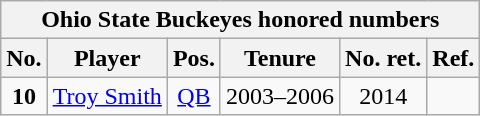<table class="wikitable" style="text-align:center">
<tr>
<th colspan=6 style =><strong>Ohio State Buckeyes honored numbers</strong></th>
</tr>
<tr>
<th style = >No.</th>
<th style = >Player</th>
<th style = >Pos.</th>
<th style = >Tenure</th>
<th style = >No. ret.</th>
<th style = >Ref.</th>
</tr>
<tr>
<td><strong>10</strong></td>
<td><a href='#'>Troy Smith</a></td>
<td><a href='#'>QB</a></td>
<td>2003–2006</td>
<td>2014</td>
<td></td>
</tr>
</table>
